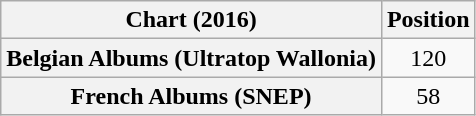<table class="wikitable sortable plainrowheaders" style="text-align:center;">
<tr>
<th scope="col">Chart (2016)</th>
<th scope="col">Position</th>
</tr>
<tr>
<th scope="row">Belgian Albums (Ultratop Wallonia)</th>
<td>120</td>
</tr>
<tr>
<th scope="row">French Albums (SNEP)</th>
<td>58</td>
</tr>
</table>
